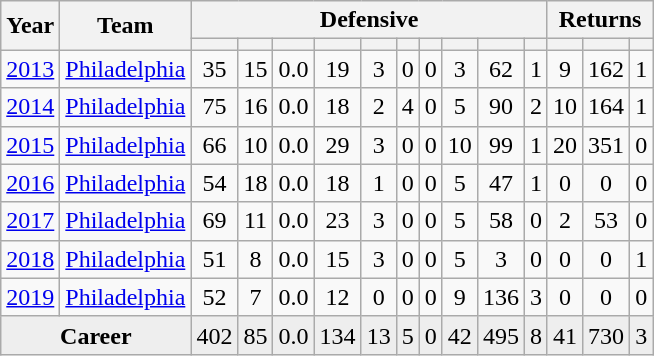<table class="wikitable sortable" style="text-align:center">
<tr>
<th rowspan=2>Year</th>
<th rowspan=2>Team</th>
<th colspan=10>Defensive</th>
<th colspan=3>Returns</th>
</tr>
<tr>
<th></th>
<th></th>
<th></th>
<th></th>
<th></th>
<th></th>
<th></th>
<th></th>
<th></th>
<th></th>
<th></th>
<th></th>
<th></th>
</tr>
<tr>
<td><a href='#'>2013</a></td>
<td><a href='#'>Philadelphia</a></td>
<td>35</td>
<td>15</td>
<td>0.0</td>
<td>19</td>
<td>3</td>
<td>0</td>
<td>0</td>
<td>3</td>
<td>62</td>
<td>1</td>
<td>9</td>
<td>162</td>
<td>1</td>
</tr>
<tr>
<td><a href='#'>2014</a></td>
<td><a href='#'>Philadelphia</a></td>
<td>75</td>
<td>16</td>
<td>0.0</td>
<td>18</td>
<td>2</td>
<td>4</td>
<td>0</td>
<td>5</td>
<td>90</td>
<td>2</td>
<td>10</td>
<td>164</td>
<td>1</td>
</tr>
<tr>
<td><a href='#'>2015</a></td>
<td><a href='#'>Philadelphia</a></td>
<td>66</td>
<td>10</td>
<td>0.0</td>
<td>29</td>
<td>3</td>
<td>0</td>
<td>0</td>
<td>10</td>
<td>99</td>
<td>1</td>
<td>20</td>
<td>351</td>
<td>0</td>
</tr>
<tr>
<td><a href='#'>2016</a></td>
<td><a href='#'>Philadelphia</a></td>
<td>54</td>
<td>18</td>
<td>0.0</td>
<td>18</td>
<td>1</td>
<td>0</td>
<td>0</td>
<td>5</td>
<td>47</td>
<td>1</td>
<td>0</td>
<td>0</td>
<td>0</td>
</tr>
<tr>
<td><a href='#'>2017</a></td>
<td><a href='#'>Philadelphia</a></td>
<td>69</td>
<td>11</td>
<td>0.0</td>
<td>23</td>
<td>3</td>
<td>0</td>
<td>0</td>
<td>5</td>
<td>58</td>
<td>0</td>
<td>2</td>
<td>53</td>
<td>0</td>
</tr>
<tr>
<td><a href='#'>2018</a></td>
<td><a href='#'>Philadelphia</a></td>
<td>51</td>
<td>8</td>
<td>0.0</td>
<td>15</td>
<td>3</td>
<td>0</td>
<td>0</td>
<td>5</td>
<td>3</td>
<td>0</td>
<td>0</td>
<td>0</td>
<td>1</td>
</tr>
<tr>
<td><a href='#'>2019</a></td>
<td><a href='#'>Philadelphia</a></td>
<td>52</td>
<td>7</td>
<td>0.0</td>
<td>12</td>
<td>0</td>
<td>0</td>
<td>0</td>
<td>9</td>
<td>136</td>
<td>3</td>
<td>0</td>
<td>0</td>
<td>0</td>
</tr>
<tr class="sortbottom" style="background:#eee;">
<td colspan=2><strong>Career</strong></td>
<td>402</td>
<td>85</td>
<td>0.0</td>
<td>134</td>
<td>13</td>
<td>5</td>
<td>0</td>
<td>42</td>
<td>495</td>
<td>8</td>
<td>41</td>
<td>730</td>
<td>3</td>
</tr>
</table>
